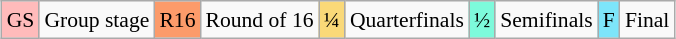<table class="wikitable" style="margin:0.5em auto; font-size:90%; line-height:1.25em;">
<tr>
<td style="background-color:#FFBBBB; text-align:center;">GS</td>
<td>Group stage</td>
<td style="background-color:#FC9B6A; text-align:center;">R16</td>
<td>Round of 16</td>
<td style="background-color:#FAD978; text-align:center;">¼</td>
<td>Quarterfinals</td>
<td style="background-color:#7DFADB; text-align:center;">½</td>
<td>Semifinals</td>
<td style="background-color:#7DE5FA; text-align:center;">F</td>
<td>Final</td>
</tr>
</table>
